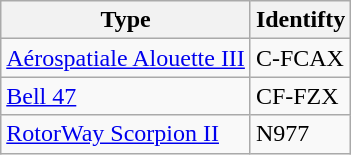<table class="wikitable">
<tr>
<th>Type</th>
<th>Identifty</th>
</tr>
<tr>
<td><a href='#'>Aérospatiale Alouette III</a></td>
<td>C-FCAX</td>
</tr>
<tr>
<td><a href='#'>Bell 47</a></td>
<td>CF-FZX</td>
</tr>
<tr>
<td><a href='#'>RotorWay Scorpion II</a></td>
<td>N977</td>
</tr>
</table>
